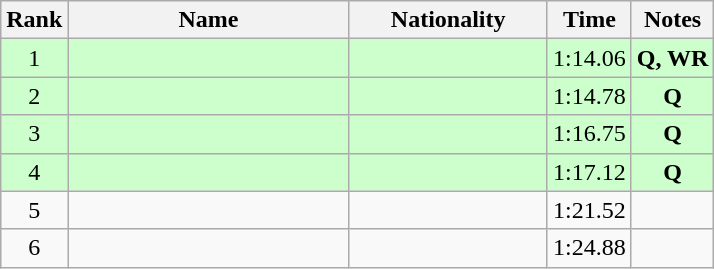<table class="wikitable sortable" style="text-align:center">
<tr>
<th>Rank</th>
<th style="width:180px">Name</th>
<th style="width:125px">Nationality</th>
<th>Time</th>
<th>Notes</th>
</tr>
<tr style="background:#cfc;">
<td>1</td>
<td style="text-align:left;"></td>
<td style="text-align:left;"></td>
<td>1:14.06</td>
<td><strong>Q, WR</strong></td>
</tr>
<tr style="background:#cfc;">
<td>2</td>
<td style="text-align:left;"></td>
<td style="text-align:left;"></td>
<td>1:14.78</td>
<td><strong>Q</strong></td>
</tr>
<tr style="background:#cfc;">
<td>3</td>
<td style="text-align:left;"></td>
<td style="text-align:left;"></td>
<td>1:16.75</td>
<td><strong>Q</strong></td>
</tr>
<tr style="background:#cfc;">
<td>4</td>
<td style="text-align:left;"></td>
<td style="text-align:left;"></td>
<td>1:17.12</td>
<td><strong>Q</strong></td>
</tr>
<tr>
<td>5</td>
<td style="text-align:left;"></td>
<td style="text-align:left;"></td>
<td>1:21.52</td>
<td></td>
</tr>
<tr>
<td>6</td>
<td style="text-align:left;"></td>
<td style="text-align:left;"></td>
<td>1:24.88</td>
<td></td>
</tr>
</table>
